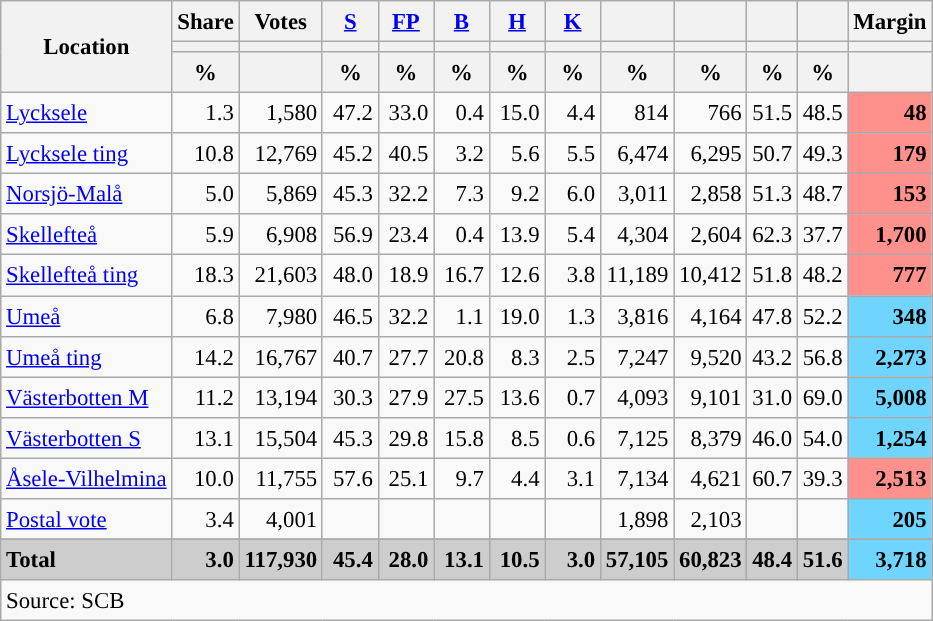<table class="wikitable sortable" style="text-align:right; font-size:95%; line-height:20px;">
<tr>
<th rowspan="3">Location</th>
<th>Share</th>
<th>Votes</th>
<th width="30px" class="unsortable"><a href='#'>S</a></th>
<th width="30px" class="unsortable"><a href='#'>FP</a></th>
<th width="30px" class="unsortable"><a href='#'>B</a></th>
<th width="30px" class="unsortable"><a href='#'>H</a></th>
<th width="30px" class="unsortable"><a href='#'>K</a></th>
<th></th>
<th></th>
<th></th>
<th></th>
<th>Margin</th>
</tr>
<tr>
<th></th>
<th></th>
<th style="background:"></th>
<th style="background:"></th>
<th style="background:"></th>
<th style="background:"></th>
<th style="background:"></th>
<th style="background:"></th>
<th style="background:"></th>
<th style="background:"></th>
<th style="background:"></th>
<th></th>
</tr>
<tr>
<th data-sort-type="number">%</th>
<th></th>
<th data-sort-type="number">%</th>
<th data-sort-type="number">%</th>
<th data-sort-type="number">%</th>
<th data-sort-type="number">%</th>
<th data-sort-type="number">%</th>
<th data-sort-type="number">%</th>
<th data-sort-type="number">%</th>
<th data-sort-type="number">%</th>
<th data-sort-type="number">%</th>
<th data-sort-type="number"></th>
</tr>
<tr>
<td align=left><a href='#'>Lycksele</a></td>
<td>1.3</td>
<td>1,580</td>
<td>47.2</td>
<td>33.0</td>
<td>0.4</td>
<td>15.0</td>
<td>4.4</td>
<td>814</td>
<td>766</td>
<td>51.5</td>
<td>48.5</td>
<td bgcolor=#ff908c><strong>48</strong></td>
</tr>
<tr>
<td align=left><a href='#'>Lycksele ting</a></td>
<td>10.8</td>
<td>12,769</td>
<td>45.2</td>
<td>40.5</td>
<td>3.2</td>
<td>5.6</td>
<td>5.5</td>
<td>6,474</td>
<td>6,295</td>
<td>50.7</td>
<td>49.3</td>
<td bgcolor=#ff908c><strong>179</strong></td>
</tr>
<tr>
<td align=left><a href='#'>Norsjö-Malå</a></td>
<td>5.0</td>
<td>5,869</td>
<td>45.3</td>
<td>32.2</td>
<td>7.3</td>
<td>9.2</td>
<td>6.0</td>
<td>3,011</td>
<td>2,858</td>
<td>51.3</td>
<td>48.7</td>
<td bgcolor=#ff908c><strong>153</strong></td>
</tr>
<tr>
<td align=left><a href='#'>Skellefteå</a></td>
<td>5.9</td>
<td>6,908</td>
<td>56.9</td>
<td>23.4</td>
<td>0.4</td>
<td>13.9</td>
<td>5.4</td>
<td>4,304</td>
<td>2,604</td>
<td>62.3</td>
<td>37.7</td>
<td bgcolor=#ff908c><strong>1,700</strong></td>
</tr>
<tr>
<td align=left><a href='#'>Skellefteå ting</a></td>
<td>18.3</td>
<td>21,603</td>
<td>48.0</td>
<td>18.9</td>
<td>16.7</td>
<td>12.6</td>
<td>3.8</td>
<td>11,189</td>
<td>10,412</td>
<td>51.8</td>
<td>48.2</td>
<td bgcolor=#ff908c><strong>777</strong></td>
</tr>
<tr>
<td align=left><a href='#'>Umeå</a></td>
<td>6.8</td>
<td>7,980</td>
<td>46.5</td>
<td>32.2</td>
<td>1.1</td>
<td>19.0</td>
<td>1.3</td>
<td>3,816</td>
<td>4,164</td>
<td>47.8</td>
<td>52.2</td>
<td bgcolor=#6fd5fe><strong>348</strong></td>
</tr>
<tr>
<td align=left><a href='#'>Umeå ting</a></td>
<td>14.2</td>
<td>16,767</td>
<td>40.7</td>
<td>27.7</td>
<td>20.8</td>
<td>8.3</td>
<td>2.5</td>
<td>7,247</td>
<td>9,520</td>
<td>43.2</td>
<td>56.8</td>
<td bgcolor=#6fd5fe><strong>2,273</strong></td>
</tr>
<tr>
<td align=left><a href='#'>Västerbotten M</a></td>
<td>11.2</td>
<td>13,194</td>
<td>30.3</td>
<td>27.9</td>
<td>27.5</td>
<td>13.6</td>
<td>0.7</td>
<td>4,093</td>
<td>9,101</td>
<td>31.0</td>
<td>69.0</td>
<td bgcolor=#6fd5fe><strong>5,008</strong></td>
</tr>
<tr>
<td align=left><a href='#'>Västerbotten S</a></td>
<td>13.1</td>
<td>15,504</td>
<td>45.3</td>
<td>29.8</td>
<td>15.8</td>
<td>8.5</td>
<td>0.6</td>
<td>7,125</td>
<td>8,379</td>
<td>46.0</td>
<td>54.0</td>
<td bgcolor=#6fd5fe><strong>1,254</strong></td>
</tr>
<tr>
<td align=left><a href='#'>Åsele-Vilhelmina</a></td>
<td>10.0</td>
<td>11,755</td>
<td>57.6</td>
<td>25.1</td>
<td>9.7</td>
<td>4.4</td>
<td>3.1</td>
<td>7,134</td>
<td>4,621</td>
<td>60.7</td>
<td>39.3</td>
<td bgcolor=#ff908c><strong>2,513</strong></td>
</tr>
<tr>
<td align=left><a href='#'>Postal vote</a></td>
<td>3.4</td>
<td>4,001</td>
<td></td>
<td></td>
<td></td>
<td></td>
<td></td>
<td>1,898</td>
<td>2,103</td>
<td></td>
<td></td>
<td bgcolor=#6fd5fe><strong>205</strong></td>
</tr>
<tr>
</tr>
<tr style="background:#CDCDCD;">
<td align=left><strong>Total</strong></td>
<td><strong>3.0</strong></td>
<td><strong>117,930</strong></td>
<td><strong>45.4</strong></td>
<td><strong>28.0</strong></td>
<td><strong>13.1</strong></td>
<td><strong>10.5</strong></td>
<td><strong>3.0</strong></td>
<td><strong>57,105</strong></td>
<td><strong>60,823</strong></td>
<td><strong>48.4</strong></td>
<td><strong>51.6</strong></td>
<td bgcolor=#6fd5fe><strong>3,718</strong></td>
</tr>
<tr>
<td align=left colspan=13>Source: SCB </td>
</tr>
</table>
